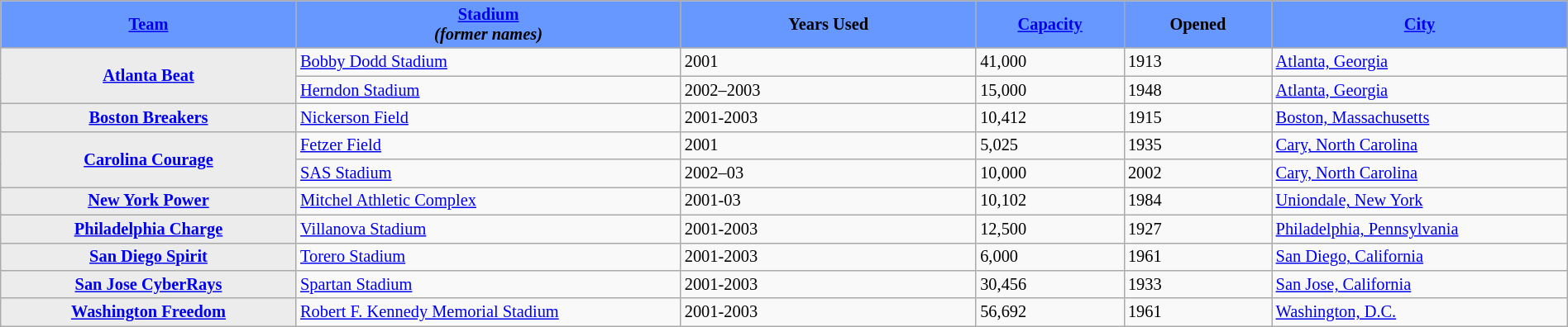<table class="wikitable" style="font-size: 85%; width: 100%;">
<tr>
<th style="width:10%; background: #6698FF;"><a href='#'>Team</a></th>
<th style="width:13%; background: #6698FF;"><a href='#'>Stadium</a><br><span><em>(former names)</em></span></th>
<th style="width:10%; background: #6698FF;">Years Used</th>
<th style="width:5%; background: #6698FF;"><a href='#'>Capacity</a></th>
<th style="width:5%; background: #6698FF;">Opened</th>
<th style="width:10%; background: #6698FF;"><a href='#'>City</a></th>
</tr>
<tr>
<th style="background: #ececec;" rowspan=2><strong><a href='#'>Atlanta Beat</a></strong></th>
<td><a href='#'>Bobby Dodd Stadium</a></td>
<td>2001</td>
<td>41,000</td>
<td>1913</td>
<td><a href='#'>Atlanta, Georgia</a></td>
</tr>
<tr>
<td><a href='#'>Herndon Stadium</a></td>
<td>2002–2003</td>
<td>15,000</td>
<td>1948</td>
<td><a href='#'>Atlanta, Georgia</a></td>
</tr>
<tr>
<th style="background: #ececec;" rowspan=1><strong><a href='#'>Boston Breakers</a></strong></th>
<td><a href='#'>Nickerson Field</a></td>
<td>2001-2003</td>
<td>10,412</td>
<td>1915</td>
<td><a href='#'>Boston, Massachusetts</a></td>
</tr>
<tr>
<th style="background: #ececec;" rowspan=2><strong><a href='#'>Carolina Courage</a></strong></th>
<td><a href='#'>Fetzer Field</a></td>
<td>2001</td>
<td>5,025</td>
<td>1935</td>
<td><a href='#'>Cary, North Carolina</a></td>
</tr>
<tr>
<td><a href='#'>SAS Stadium</a></td>
<td>2002–03</td>
<td>10,000</td>
<td>2002</td>
<td><a href='#'>Cary, North Carolina</a></td>
</tr>
<tr>
<th style="background: #ececec;" rowspan=1><strong><a href='#'>New York Power</a></strong></th>
<td><a href='#'>Mitchel Athletic Complex</a></td>
<td>2001-03</td>
<td>10,102</td>
<td>1984</td>
<td><a href='#'>Uniondale, New York</a></td>
</tr>
<tr>
<th style="background: #ececec;" rowspan=1><strong><a href='#'>Philadelphia Charge</a></strong></th>
<td><a href='#'>Villanova Stadium</a></td>
<td>2001-2003</td>
<td>12,500</td>
<td>1927</td>
<td><a href='#'>Philadelphia, Pennsylvania</a></td>
</tr>
<tr>
<th style="background: #ececec;"><strong><a href='#'>San Diego Spirit</a></strong></th>
<td><a href='#'>Torero Stadium</a></td>
<td>2001-2003</td>
<td>6,000</td>
<td>1961</td>
<td><a href='#'>San Diego, California</a></td>
</tr>
<tr>
<th style="background: #ececec;"><strong><a href='#'>San Jose CyberRays</a></strong></th>
<td><a href='#'>Spartan Stadium</a></td>
<td>2001-2003</td>
<td>30,456</td>
<td>1933</td>
<td><a href='#'>San Jose, California</a></td>
</tr>
<tr>
<th style="background: #ececec;"><strong><a href='#'>Washington Freedom</a></strong></th>
<td><a href='#'>Robert F. Kennedy Memorial Stadium</a></td>
<td>2001-2003</td>
<td>56,692</td>
<td>1961</td>
<td><a href='#'>Washington, D.C.</a></td>
</tr>
</table>
